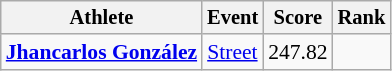<table class="wikitable" style="font-size:90%">
<tr style="font-size: 95%">
<th>Athlete</th>
<th>Event</th>
<th>Score</th>
<th>Rank</th>
</tr>
<tr align=center>
<td align=left><strong><a href='#'>Jhancarlos González</a></strong></td>
<td align=left><a href='#'>Street</a></td>
<td>247.82</td>
<td></td>
</tr>
</table>
